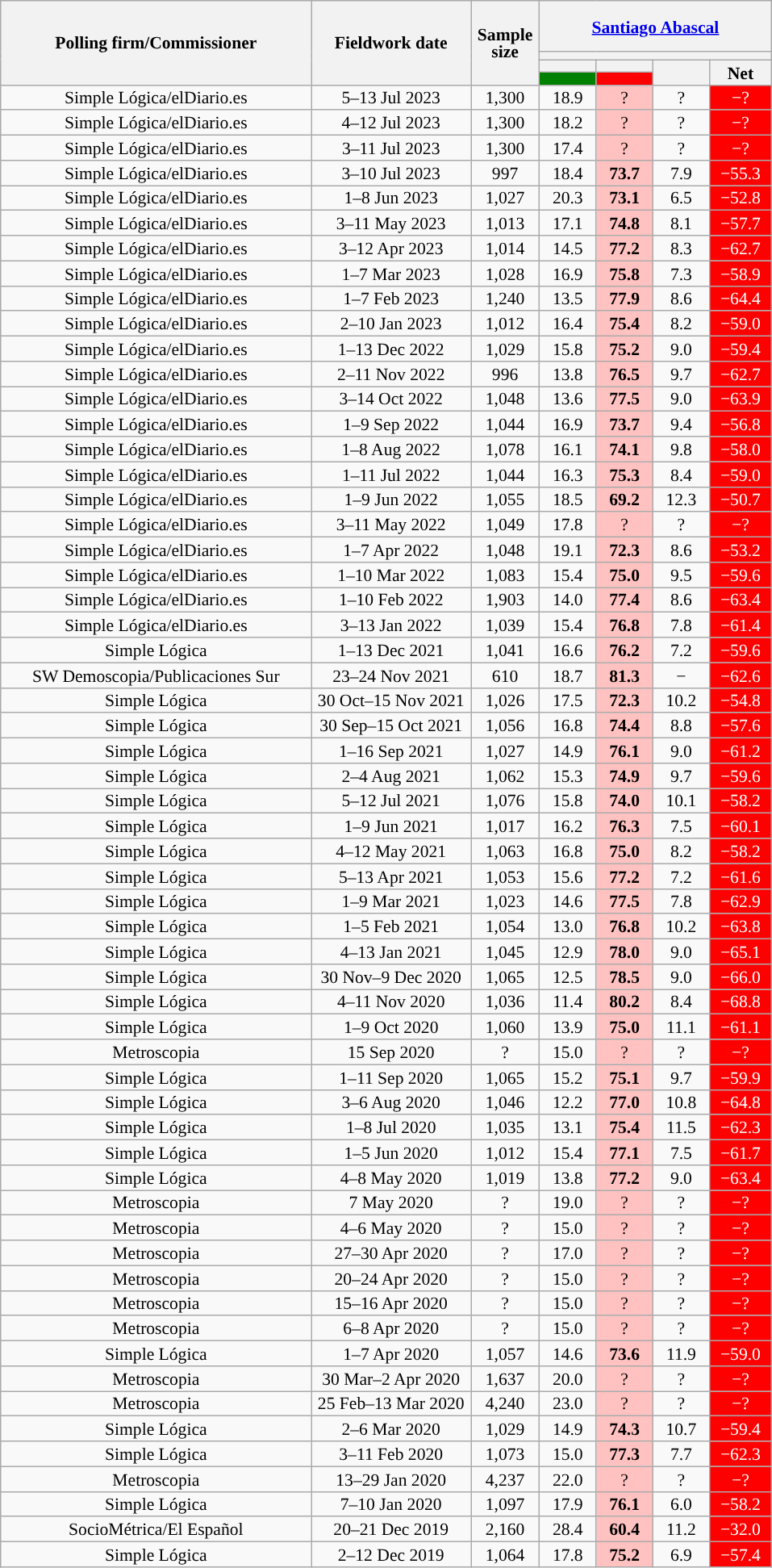<table class="wikitable collapsible collapsed" style="text-align:center; font-size:90%; line-height:14px;">
<tr style="height:42px;">
<th style="width:250px;" rowspan="4">Polling firm/Commissioner</th>
<th style="width:125px;" rowspan="4">Fieldwork date</th>
<th style="width:50px;" rowspan="4">Sample size</th>
<th style="width:185px;" colspan="4"><a href='#'>Santiago Abascal</a><br></th>
</tr>
<tr>
<th colspan="4" style="background:"></th>
</tr>
<tr>
<th style="width:30px;"></th>
<th style="width:30px;"></th>
<th style="width:30px;" rowspan="2"></th>
<th style="width:30px;" rowspan="2">Net</th>
</tr>
<tr>
<th style="color:inherit;background:#008000;"></th>
<th style="color:inherit;background:#FF0000;"></th>
</tr>
<tr>
<td>Simple Lógica/elDiario.es</td>
<td>5–13 Jul 2023</td>
<td>1,300</td>
<td>18.9</td>
<td style="background:#FFC2C1;">?</td>
<td>?</td>
<td style="background:#FF0000; color:white;">−?</td>
</tr>
<tr>
<td>Simple Lógica/elDiario.es</td>
<td>4–12 Jul 2023</td>
<td>1,300</td>
<td>18.2</td>
<td style="background:#FFC2C1;">?</td>
<td>?</td>
<td style="background:#FF0000; color:white;">−?</td>
</tr>
<tr>
<td>Simple Lógica/elDiario.es</td>
<td>3–11 Jul 2023</td>
<td>1,300</td>
<td>17.4</td>
<td style="background:#FFC2C1;">?</td>
<td>?</td>
<td style="background:#FF0000; color:white;">−?</td>
</tr>
<tr>
<td>Simple Lógica/elDiario.es</td>
<td>3–10 Jul 2023</td>
<td>997</td>
<td>18.4</td>
<td style="background:#FFC2C1;"><strong>73.7</strong></td>
<td>7.9</td>
<td style="background:#FF0000; color:white;">−55.3</td>
</tr>
<tr>
<td>Simple Lógica/elDiario.es</td>
<td>1–8 Jun 2023</td>
<td>1,027</td>
<td>20.3</td>
<td style="background:#FFC2C1;"><strong>73.1</strong></td>
<td>6.5</td>
<td style="background:#FF0000; color:white;">−52.8</td>
</tr>
<tr>
<td>Simple Lógica/elDiario.es</td>
<td>3–11 May 2023</td>
<td>1,013</td>
<td>17.1</td>
<td style="background:#FFC2C1;"><strong>74.8</strong></td>
<td>8.1</td>
<td style="background:#FF0000; color:white;">−57.7</td>
</tr>
<tr>
<td>Simple Lógica/elDiario.es</td>
<td>3–12 Apr 2023</td>
<td>1,014</td>
<td>14.5</td>
<td style="background:#FFC2C1;"><strong>77.2</strong></td>
<td>8.3</td>
<td style="background:#FF0000; color:white;">−62.7</td>
</tr>
<tr>
<td>Simple Lógica/elDiario.es</td>
<td>1–7 Mar 2023</td>
<td>1,028</td>
<td>16.9</td>
<td style="background:#FFC2C1;"><strong>75.8</strong></td>
<td>7.3</td>
<td style="background:#FF0000; color:white;">−58.9</td>
</tr>
<tr>
<td>Simple Lógica/elDiario.es</td>
<td>1–7 Feb 2023</td>
<td>1,240</td>
<td>13.5</td>
<td style="background:#FFC2C1;"><strong>77.9</strong></td>
<td>8.6</td>
<td style="background:#FF0000; color:white;">−64.4</td>
</tr>
<tr>
<td>Simple Lógica/elDiario.es</td>
<td>2–10 Jan 2023</td>
<td>1,012</td>
<td>16.4</td>
<td style="background:#FFC2C1;"><strong>75.4</strong></td>
<td>8.2</td>
<td style="background:#FF0000; color:white;">−59.0</td>
</tr>
<tr>
<td>Simple Lógica/elDiario.es</td>
<td>1–13 Dec 2022</td>
<td>1,029</td>
<td>15.8</td>
<td style="background:#FFC2C1;"><strong>75.2</strong></td>
<td>9.0</td>
<td style="background:#FF0000; color:white;">−59.4</td>
</tr>
<tr>
<td>Simple Lógica/elDiario.es</td>
<td>2–11 Nov 2022</td>
<td>996</td>
<td>13.8</td>
<td style="background:#FFC2C1;"><strong>76.5</strong></td>
<td>9.7</td>
<td style="background:#FF0000; color:white;">−62.7</td>
</tr>
<tr>
<td>Simple Lógica/elDiario.es</td>
<td>3–14 Oct 2022</td>
<td>1,048</td>
<td>13.6</td>
<td style="background:#FFC2C1;"><strong>77.5</strong></td>
<td>9.0</td>
<td style="background:#FF0000; color:white;">−63.9</td>
</tr>
<tr>
<td>Simple Lógica/elDiario.es</td>
<td>1–9 Sep 2022</td>
<td>1,044</td>
<td>16.9</td>
<td style="background:#FFC2C1;"><strong>73.7</strong></td>
<td>9.4</td>
<td style="background:#FF0000; color:white;">−56.8</td>
</tr>
<tr>
<td>Simple Lógica/elDiario.es</td>
<td>1–8 Aug 2022</td>
<td>1,078</td>
<td>16.1</td>
<td style="background:#FFC2C1;"><strong>74.1</strong></td>
<td>9.8</td>
<td style="background:#FF0000; color:white;">−58.0</td>
</tr>
<tr>
<td>Simple Lógica/elDiario.es</td>
<td>1–11 Jul 2022</td>
<td>1,044</td>
<td>16.3</td>
<td style="background:#FFC2C1;"><strong>75.3</strong></td>
<td>8.4</td>
<td style="background:#FF0000; color:white;">−59.0</td>
</tr>
<tr>
<td>Simple Lógica/elDiario.es</td>
<td>1–9 Jun 2022</td>
<td>1,055</td>
<td>18.5</td>
<td style="background:#FFC2C1;"><strong>69.2</strong></td>
<td>12.3</td>
<td style="background:#FF0000; color:white;">−50.7</td>
</tr>
<tr>
<td>Simple Lógica/elDiario.es</td>
<td>3–11 May 2022</td>
<td>1,049</td>
<td>17.8</td>
<td style="background:#FFC2C1;">?</td>
<td>?</td>
<td style="background:#FF0000; color:white;">−?</td>
</tr>
<tr>
<td>Simple Lógica/elDiario.es</td>
<td>1–7 Apr 2022</td>
<td>1,048</td>
<td>19.1</td>
<td style="background:#FFC2C1;"><strong>72.3</strong></td>
<td>8.6</td>
<td style="background:#FF0000; color:white;">−53.2</td>
</tr>
<tr>
<td>Simple Lógica/elDiario.es</td>
<td>1–10 Mar 2022</td>
<td>1,083</td>
<td>15.4</td>
<td style="background:#FFC2C1;"><strong>75.0</strong></td>
<td>9.5</td>
<td style="background:#FF0000; color:white;">−59.6</td>
</tr>
<tr>
<td>Simple Lógica/elDiario.es</td>
<td>1–10 Feb 2022</td>
<td>1,903</td>
<td>14.0</td>
<td style="background:#FFC2C1;"><strong>77.4</strong></td>
<td>8.6</td>
<td style="background:#FF0000; color:white;">−63.4</td>
</tr>
<tr>
<td>Simple Lógica/elDiario.es</td>
<td>3–13 Jan 2022</td>
<td>1,039</td>
<td>15.4</td>
<td style="background:#FFC2C1;"><strong>76.8</strong></td>
<td>7.8</td>
<td style="background:#FF0000; color:white;">−61.4</td>
</tr>
<tr>
<td>Simple Lógica</td>
<td>1–13 Dec 2021</td>
<td>1,041</td>
<td>16.6</td>
<td style="background:#FFC2C1;"><strong>76.2</strong></td>
<td>7.2</td>
<td style="background:#FF0000; color:white;">−59.6</td>
</tr>
<tr>
<td>SW Demoscopia/Publicaciones Sur</td>
<td>23–24 Nov 2021</td>
<td>610</td>
<td>18.7</td>
<td style="background:#FFC2C1;"><strong>81.3</strong></td>
<td>−</td>
<td style="background:#FF0000; color:white;">−62.6</td>
</tr>
<tr>
<td>Simple Lógica</td>
<td>30 Oct–15 Nov 2021</td>
<td>1,026</td>
<td>17.5</td>
<td style="background:#FFC2C1;"><strong>72.3</strong></td>
<td>10.2</td>
<td style="background:#FF0000; color:white;">−54.8</td>
</tr>
<tr>
<td>Simple Lógica</td>
<td>30 Sep–15 Oct 2021</td>
<td>1,056</td>
<td>16.8</td>
<td style="background:#FFC2C1;"><strong>74.4</strong></td>
<td>8.8</td>
<td style="background:#FF0000; color:white;">−57.6</td>
</tr>
<tr>
<td>Simple Lógica</td>
<td>1–16 Sep 2021</td>
<td>1,027</td>
<td>14.9</td>
<td style="background:#FFC2C1;"><strong>76.1</strong></td>
<td>9.0</td>
<td style="background:#FF0000; color:white;">−61.2</td>
</tr>
<tr>
<td>Simple Lógica</td>
<td>2–4 Aug 2021</td>
<td>1,062</td>
<td>15.3</td>
<td style="background:#FFC2C1;"><strong>74.9</strong></td>
<td>9.7</td>
<td style="background:#FF0000; color:white;">−59.6</td>
</tr>
<tr>
<td>Simple Lógica</td>
<td>5–12 Jul 2021</td>
<td>1,076</td>
<td>15.8</td>
<td style="background:#FFC2C1;"><strong>74.0</strong></td>
<td>10.1</td>
<td style="background:#FF0000; color:white;">−58.2</td>
</tr>
<tr>
<td>Simple Lógica</td>
<td>1–9 Jun 2021</td>
<td>1,017</td>
<td>16.2</td>
<td style="background:#FFC2C1;"><strong>76.3</strong></td>
<td>7.5</td>
<td style="background:#FF0000; color:white;">−60.1</td>
</tr>
<tr>
<td>Simple Lógica</td>
<td>4–12 May 2021</td>
<td>1,063</td>
<td>16.8</td>
<td style="background:#FFC2C1;"><strong>75.0</strong></td>
<td>8.2</td>
<td style="background:#FF0000; color:white;">−58.2</td>
</tr>
<tr>
<td>Simple Lógica</td>
<td>5–13 Apr 2021</td>
<td>1,053</td>
<td>15.6</td>
<td style="background:#FFC2C1;"><strong>77.2</strong></td>
<td>7.2</td>
<td style="background:#FF0000; color:white;">−61.6</td>
</tr>
<tr>
<td>Simple Lógica</td>
<td>1–9 Mar 2021</td>
<td>1,023</td>
<td>14.6</td>
<td style="background:#FFC2C1;"><strong>77.5</strong></td>
<td>7.8</td>
<td style="background:#FF0000; color:white;">−62.9</td>
</tr>
<tr>
<td>Simple Lógica</td>
<td>1–5 Feb 2021</td>
<td>1,054</td>
<td>13.0</td>
<td style="background:#FFC2C1;"><strong>76.8</strong></td>
<td>10.2</td>
<td style="background:#FF0000; color:white;">−63.8</td>
</tr>
<tr>
<td>Simple Lógica</td>
<td>4–13 Jan 2021</td>
<td>1,045</td>
<td>12.9</td>
<td style="background:#FFC2C1;"><strong>78.0</strong></td>
<td>9.0</td>
<td style="background:#FF0000; color:white;">−65.1</td>
</tr>
<tr>
<td>Simple Lógica</td>
<td>30 Nov–9 Dec 2020</td>
<td>1,065</td>
<td>12.5</td>
<td style="background:#FFC2C1;"><strong>78.5</strong></td>
<td>9.0</td>
<td style="background:#FF0000; color:white;">−66.0</td>
</tr>
<tr>
<td>Simple Lógica</td>
<td>4–11 Nov 2020</td>
<td>1,036</td>
<td>11.4</td>
<td style="background:#FFC2C1;"><strong>80.2</strong></td>
<td>8.4</td>
<td style="background:#FF0000; color:white;">−68.8</td>
</tr>
<tr>
<td>Simple Lógica</td>
<td>1–9 Oct 2020</td>
<td>1,060</td>
<td>13.9</td>
<td style="background:#FFC2C1;"><strong>75.0</strong></td>
<td>11.1</td>
<td style="background:#FF0000; color:white;">−61.1</td>
</tr>
<tr>
<td>Metroscopia</td>
<td>15 Sep 2020</td>
<td>?</td>
<td>15.0</td>
<td style="background:#FFC2C1;">?</td>
<td>?</td>
<td style="background:#FF0000; color:white;">−?</td>
</tr>
<tr>
<td>Simple Lógica</td>
<td>1–11 Sep 2020</td>
<td>1,065</td>
<td>15.2</td>
<td style="background:#FFC2C1;"><strong>75.1</strong></td>
<td>9.7</td>
<td style="background:#FF0000; color:white;">−59.9</td>
</tr>
<tr>
<td>Simple Lógica</td>
<td>3–6 Aug 2020</td>
<td>1,046</td>
<td>12.2</td>
<td style="background:#FFC2C1;"><strong>77.0</strong></td>
<td>10.8</td>
<td style="background:#FF0000; color:white;">−64.8</td>
</tr>
<tr>
<td>Simple Lógica</td>
<td>1–8 Jul 2020</td>
<td>1,035</td>
<td>13.1</td>
<td style="background:#FFC2C1;"><strong>75.4</strong></td>
<td>11.5</td>
<td style="background:#FF0000; color:white;">−62.3</td>
</tr>
<tr>
<td>Simple Lógica</td>
<td>1–5 Jun 2020</td>
<td>1,012</td>
<td>15.4</td>
<td style="background:#FFC2C1;"><strong>77.1</strong></td>
<td>7.5</td>
<td style="background:#FF0000; color:white;">−61.7</td>
</tr>
<tr>
<td>Simple Lógica</td>
<td>4–8 May 2020</td>
<td>1,019</td>
<td>13.8</td>
<td style="background:#FFC2C1;"><strong>77.2</strong></td>
<td>9.0</td>
<td style="background:#FF0000; color:white;">−63.4</td>
</tr>
<tr>
<td>Metroscopia</td>
<td>7 May 2020</td>
<td>?</td>
<td>19.0</td>
<td style="background:#FFC2C1;">?</td>
<td>?</td>
<td style="background:#FF0000; color:white;">−?</td>
</tr>
<tr>
<td>Metroscopia</td>
<td>4–6 May 2020</td>
<td>?</td>
<td>15.0</td>
<td style="background:#FFC2C1;">?</td>
<td>?</td>
<td style="background:#FF0000; color:white;">−?</td>
</tr>
<tr>
<td>Metroscopia</td>
<td>27–30 Apr 2020</td>
<td>?</td>
<td>17.0</td>
<td style="background:#FFC2C1;">?</td>
<td>?</td>
<td style="background:#FF0000; color:white;">−?</td>
</tr>
<tr>
<td>Metroscopia</td>
<td>20–24 Apr 2020</td>
<td>?</td>
<td>15.0</td>
<td style="background:#FFC2C1;">?</td>
<td>?</td>
<td style="background:#FF0000; color:white;">−?</td>
</tr>
<tr>
<td>Metroscopia</td>
<td>15–16 Apr 2020</td>
<td>?</td>
<td>15.0</td>
<td style="background:#FFC2C1;">?</td>
<td>?</td>
<td style="background:#FF0000; color:white;">−?</td>
</tr>
<tr>
<td>Metroscopia</td>
<td>6–8 Apr 2020</td>
<td>?</td>
<td>15.0</td>
<td style="background:#FFC2C1;">?</td>
<td>?</td>
<td style="background:#FF0000; color:white;">−?</td>
</tr>
<tr>
<td>Simple Lógica</td>
<td>1–7 Apr 2020</td>
<td>1,057</td>
<td>14.6</td>
<td style="background:#FFC2C1;"><strong>73.6</strong></td>
<td>11.9</td>
<td style="background:#FF0000; color:white;">−59.0</td>
</tr>
<tr>
<td>Metroscopia</td>
<td>30 Mar–2 Apr 2020</td>
<td>1,637</td>
<td>20.0</td>
<td style="background:#FFC2C1;">?</td>
<td>?</td>
<td style="background:#FF0000; color:white;">−?</td>
</tr>
<tr>
<td>Metroscopia</td>
<td>25 Feb–13 Mar 2020</td>
<td>4,240</td>
<td>23.0</td>
<td style="background:#FFC2C1;">?</td>
<td>?</td>
<td style="background:#FF0000; color:white;">−?</td>
</tr>
<tr>
<td>Simple Lógica</td>
<td>2–6 Mar 2020</td>
<td>1,029</td>
<td>14.9</td>
<td style="background:#FFC2C1;"><strong>74.3</strong></td>
<td>10.7</td>
<td style="background:#FF0000; color:white;">−59.4</td>
</tr>
<tr>
<td>Simple Lógica</td>
<td>3–11 Feb 2020</td>
<td>1,073</td>
<td>15.0</td>
<td style="background:#FFC2C1;"><strong>77.3</strong></td>
<td>7.7</td>
<td style="background:#FF0000; color:white;">−62.3</td>
</tr>
<tr>
<td>Metroscopia</td>
<td>13–29 Jan 2020</td>
<td>4,237</td>
<td>22.0</td>
<td style="background:#FFC2C1;">?</td>
<td>?</td>
<td style="background:#FF0000; color:white;">−?</td>
</tr>
<tr>
<td>Simple Lógica</td>
<td>7–10 Jan 2020</td>
<td>1,097</td>
<td>17.9</td>
<td style="background:#FFC2C1;"><strong>76.1</strong></td>
<td>6.0</td>
<td style="background:#FF0000; color:white;">−58.2</td>
</tr>
<tr>
<td>SocioMétrica/El Español</td>
<td>20–21 Dec 2019</td>
<td>2,160</td>
<td>28.4</td>
<td style="background:#FFC2C1;"><strong>60.4</strong></td>
<td>11.2</td>
<td style="background:#FF0000; color:white;">−32.0</td>
</tr>
<tr>
<td>Simple Lógica</td>
<td>2–12 Dec 2019</td>
<td>1,064</td>
<td>17.8</td>
<td style="background:#FFC2C1;"><strong>75.2</strong></td>
<td>6.9</td>
<td style="background:#FF0000; color:white;">−57.4</td>
</tr>
</table>
